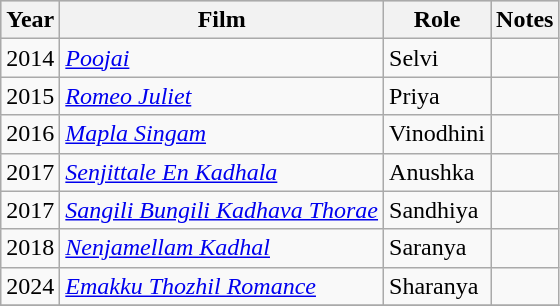<table class="wikitable sortable">
<tr bgcolor="#CCCCCC" align="center">
<th>Year</th>
<th>Film</th>
<th>Role</th>
<th class="unsortable">Notes</th>
</tr>
<tr>
<td>2014</td>
<td><em><a href='#'>Poojai</a></em></td>
<td>Selvi</td>
<td></td>
</tr>
<tr>
<td>2015</td>
<td><em><a href='#'>Romeo Juliet</a></em></td>
<td>Priya</td>
<td></td>
</tr>
<tr>
<td>2016</td>
<td><em><a href='#'>Mapla Singam</a></em></td>
<td>Vinodhini</td>
<td></td>
</tr>
<tr>
<td>2017</td>
<td><em><a href='#'>Senjittale En Kadhala</a></em></td>
<td>Anushka</td>
<td></td>
</tr>
<tr>
<td>2017</td>
<td><em><a href='#'>Sangili Bungili Kadhava Thorae</a></em></td>
<td>Sandhiya</td>
<td></td>
</tr>
<tr>
<td>2018</td>
<td><em><a href='#'>Nenjamellam Kadhal</a></em></td>
<td>Saranya</td>
<td></td>
</tr>
<tr>
<td>2024</td>
<td><em><a href='#'>Emakku Thozhil Romance</a></em></td>
<td>Sharanya</td>
<td></td>
</tr>
<tr>
</tr>
</table>
